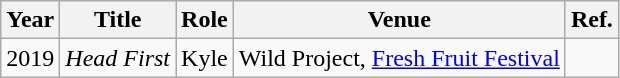<table class="wikitable">
<tr>
<th>Year</th>
<th>Title</th>
<th>Role</th>
<th>Venue</th>
<th>Ref.</th>
</tr>
<tr>
<td>2019</td>
<td><em>Head First</em></td>
<td>Kyle</td>
<td>Wild Project, <a href='#'>Fresh Fruit Festival</a></td>
<td></td>
</tr>
</table>
